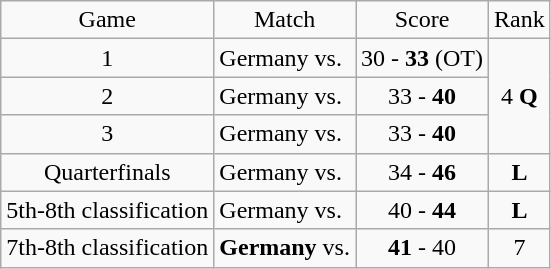<table class="wikitable">
<tr>
<td style="text-align:center;">Game</td>
<td style="text-align:center;">Match</td>
<td style="text-align:center;">Score</td>
<td style="text-align:center;">Rank</td>
</tr>
<tr>
<td style="text-align:center;">1</td>
<td>Germany vs. <strong></strong></td>
<td style="text-align:center;">30 - <strong>33</strong> (OT)</td>
<td rowspan="3" style="text-align:center;">4 <strong>Q</strong></td>
</tr>
<tr>
<td style="text-align:center;">2</td>
<td>Germany vs. <strong></strong></td>
<td style="text-align:center;">33 - <strong>40</strong></td>
</tr>
<tr>
<td style="text-align:center;">3</td>
<td>Germany vs. <strong></strong></td>
<td style="text-align:center;">33 - <strong>40</strong></td>
</tr>
<tr>
<td style="text-align:center;">Quarterfinals</td>
<td>Germany vs. <strong></strong></td>
<td style="text-align:center;">34 - <strong>46</strong></td>
<td style="text-align:center;"><strong>L</strong></td>
</tr>
<tr>
<td style="text-align:center;">5th-8th classification</td>
<td>Germany vs. <strong></strong></td>
<td style="text-align:center;">40 - <strong>44</strong></td>
<td style="text-align:center;"><strong>L</strong></td>
</tr>
<tr>
<td style="text-align:center;">7th-8th classification</td>
<td><strong>Germany</strong> vs. </td>
<td style="text-align:center;"><strong>41</strong> - 40</td>
<td style="text-align:center;">7</td>
</tr>
</table>
